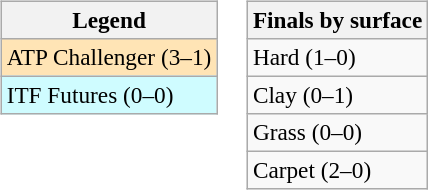<table>
<tr valign=top>
<td><br><table class=wikitable style=font-size:97%>
<tr>
<th>Legend</th>
</tr>
<tr bgcolor=moccasin>
<td>ATP Challenger (3–1)</td>
</tr>
<tr bgcolor=cffcff>
<td>ITF Futures (0–0)</td>
</tr>
</table>
</td>
<td><br><table class=wikitable style=font-size:97%>
<tr>
<th>Finals by surface</th>
</tr>
<tr>
<td>Hard (1–0)</td>
</tr>
<tr>
<td>Clay (0–1)</td>
</tr>
<tr>
<td>Grass (0–0)</td>
</tr>
<tr>
<td>Carpet (2–0)</td>
</tr>
</table>
</td>
</tr>
</table>
